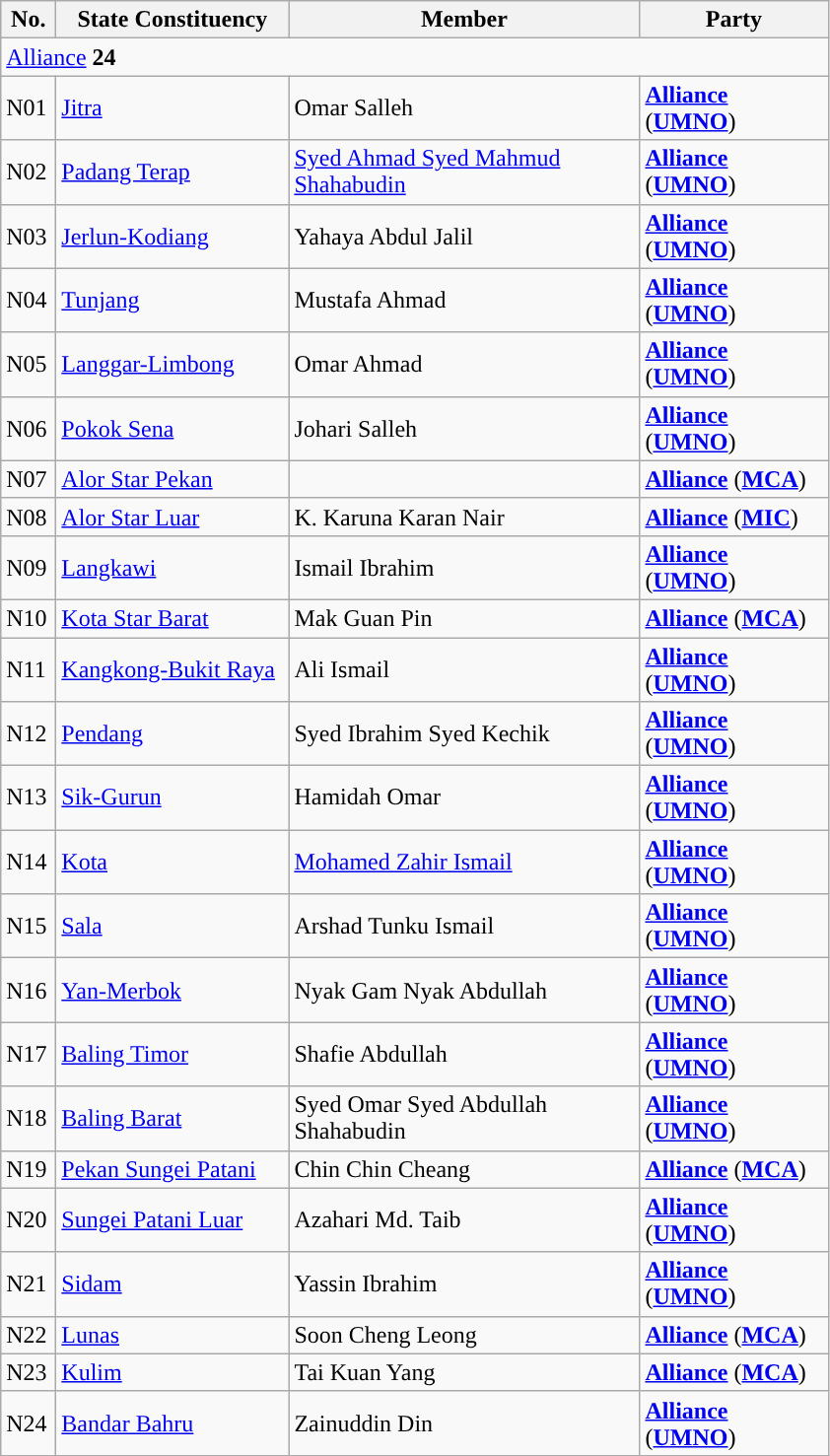<table class="wikitable sortable">
<tr>
<th style="width:30px;">No.</th>
<th style="width:150px;">State Constituency</th>
<th style="width:230px;">Member</th>
<th style="width:120px;">Party</th>
</tr>
<tr>
<td colspan="4"><a href='#'>Alliance</a> <strong>24</strong></td>
</tr>
<tr>
<td>N01</td>
<td><a href='#'>Jitra</a></td>
<td>Omar Salleh</td>
<td><strong><a href='#'>Alliance</a></strong> (<strong><a href='#'>UMNO</a></strong>)</td>
</tr>
<tr>
<td>N02</td>
<td><a href='#'>Padang Terap</a></td>
<td><a href='#'>Syed Ahmad Syed Mahmud Shahabudin</a></td>
<td><strong><a href='#'>Alliance</a></strong> (<strong><a href='#'>UMNO</a></strong>)</td>
</tr>
<tr>
<td>N03</td>
<td><a href='#'>Jerlun-Kodiang</a></td>
<td>Yahaya Abdul Jalil</td>
<td><strong><a href='#'>Alliance</a></strong> (<strong><a href='#'>UMNO</a></strong>)</td>
</tr>
<tr>
<td>N04</td>
<td><a href='#'>Tunjang</a></td>
<td>Mustafa Ahmad</td>
<td><strong><a href='#'>Alliance</a></strong> (<strong><a href='#'>UMNO</a></strong>)</td>
</tr>
<tr>
<td>N05</td>
<td><a href='#'>Langgar-Limbong</a></td>
<td>Omar Ahmad</td>
<td><strong><a href='#'>Alliance</a></strong> (<strong><a href='#'>UMNO</a></strong>)</td>
</tr>
<tr>
<td>N06</td>
<td><a href='#'>Pokok Sena</a></td>
<td>Johari Salleh</td>
<td><strong><a href='#'>Alliance</a></strong> (<strong><a href='#'>UMNO</a></strong>)</td>
</tr>
<tr>
<td>N07</td>
<td><a href='#'>Alor Star Pekan</a></td>
<td></td>
<td><strong><a href='#'>Alliance</a></strong> (<strong><a href='#'>MCA</a></strong>)</td>
</tr>
<tr>
<td>N08</td>
<td><a href='#'>Alor Star Luar</a></td>
<td>K. Karuna Karan Nair</td>
<td><strong><a href='#'>Alliance</a></strong> (<strong><a href='#'>MIC</a></strong>)</td>
</tr>
<tr>
<td>N09</td>
<td><a href='#'>Langkawi</a></td>
<td>Ismail Ibrahim</td>
<td><strong><a href='#'>Alliance</a></strong> (<strong><a href='#'>UMNO</a></strong>)</td>
</tr>
<tr>
<td>N10</td>
<td><a href='#'>Kota Star Barat</a></td>
<td>Mak Guan Pin</td>
<td><strong><a href='#'>Alliance</a></strong> (<strong><a href='#'>MCA</a></strong>)</td>
</tr>
<tr>
<td>N11</td>
<td><a href='#'>Kangkong-Bukit Raya</a></td>
<td>Ali Ismail</td>
<td><strong><a href='#'>Alliance</a></strong> (<strong><a href='#'>UMNO</a></strong>)</td>
</tr>
<tr>
<td>N12</td>
<td><a href='#'>Pendang</a></td>
<td>Syed Ibrahim Syed Kechik</td>
<td><strong><a href='#'>Alliance</a></strong> (<strong><a href='#'>UMNO</a></strong>)</td>
</tr>
<tr>
<td>N13</td>
<td><a href='#'>Sik-Gurun</a></td>
<td>Hamidah Omar</td>
<td><strong><a href='#'>Alliance</a></strong> (<strong><a href='#'>UMNO</a></strong>)</td>
</tr>
<tr>
<td>N14</td>
<td><a href='#'>Kota</a></td>
<td><a href='#'>Mohamed Zahir Ismail</a></td>
<td><strong><a href='#'>Alliance</a></strong> (<strong><a href='#'>UMNO</a></strong>)</td>
</tr>
<tr>
<td>N15</td>
<td><a href='#'>Sala</a></td>
<td>Arshad Tunku Ismail</td>
<td><strong><a href='#'>Alliance</a></strong> (<strong><a href='#'>UMNO</a></strong>)</td>
</tr>
<tr>
<td>N16</td>
<td><a href='#'>Yan-Merbok</a></td>
<td>Nyak Gam Nyak Abdullah</td>
<td><strong><a href='#'>Alliance</a></strong> (<strong><a href='#'>UMNO</a></strong>)</td>
</tr>
<tr>
<td>N17</td>
<td><a href='#'>Baling Timor</a></td>
<td>Shafie Abdullah</td>
<td><strong><a href='#'>Alliance</a></strong> (<strong><a href='#'>UMNO</a></strong>)</td>
</tr>
<tr>
<td>N18</td>
<td><a href='#'>Baling Barat</a></td>
<td>Syed Omar Syed Abdullah Shahabudin</td>
<td><strong><a href='#'>Alliance</a></strong> (<strong><a href='#'>UMNO</a></strong>)</td>
</tr>
<tr>
<td>N19</td>
<td><a href='#'>Pekan Sungei Patani</a></td>
<td>Chin Chin Cheang</td>
<td><strong><a href='#'>Alliance</a></strong> (<strong><a href='#'>MCA</a></strong>)</td>
</tr>
<tr>
<td>N20</td>
<td><a href='#'>Sungei Patani Luar</a></td>
<td>Azahari Md. Taib</td>
<td><strong><a href='#'>Alliance</a></strong> (<strong><a href='#'>UMNO</a></strong>)</td>
</tr>
<tr>
<td>N21</td>
<td><a href='#'>Sidam</a></td>
<td>Yassin Ibrahim</td>
<td><strong><a href='#'>Alliance</a></strong> (<strong><a href='#'>UMNO</a></strong>)</td>
</tr>
<tr>
<td>N22</td>
<td><a href='#'>Lunas</a></td>
<td>Soon Cheng Leong</td>
<td><strong><a href='#'>Alliance</a></strong> (<strong><a href='#'>MCA</a></strong>)</td>
</tr>
<tr>
<td>N23</td>
<td><a href='#'>Kulim</a></td>
<td>Tai Kuan Yang</td>
<td><strong><a href='#'>Alliance</a></strong> (<strong><a href='#'>MCA</a></strong>)</td>
</tr>
<tr>
<td>N24</td>
<td><a href='#'>Bandar Bahru</a></td>
<td>Zainuddin Din</td>
<td><strong><a href='#'>Alliance</a></strong> (<strong><a href='#'>UMNO</a></strong>)</td>
</tr>
</table>
